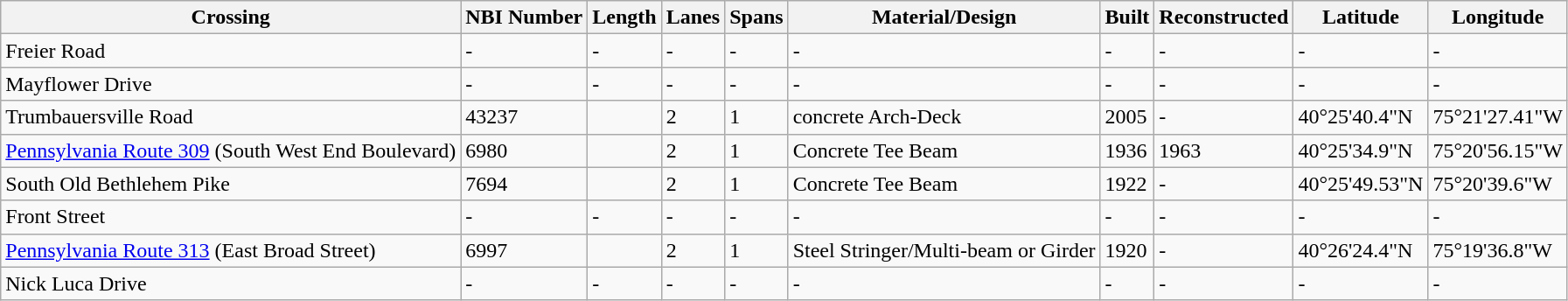<table class="wikitable">
<tr>
<th>Crossing</th>
<th>NBI Number</th>
<th>Length</th>
<th>Lanes</th>
<th>Spans</th>
<th>Material/Design</th>
<th>Built</th>
<th>Reconstructed</th>
<th>Latitude</th>
<th>Longitude</th>
</tr>
<tr>
<td>Freier Road</td>
<td>-</td>
<td>-</td>
<td>-</td>
<td>-</td>
<td>-</td>
<td>-</td>
<td>-</td>
<td>-</td>
<td>-</td>
</tr>
<tr>
<td>Mayflower Drive</td>
<td>-</td>
<td>-</td>
<td>-</td>
<td>-</td>
<td>-</td>
<td>-</td>
<td>-</td>
<td>-</td>
<td>-</td>
</tr>
<tr>
<td>Trumbauersville Road</td>
<td>43237</td>
<td></td>
<td>2</td>
<td>1</td>
<td>concrete Arch-Deck</td>
<td>2005</td>
<td>-</td>
<td>40°25'40.4"N</td>
<td>75°21'27.41"W</td>
</tr>
<tr>
<td><a href='#'>Pennsylvania Route 309</a> (South West End Boulevard)</td>
<td>6980</td>
<td></td>
<td>2</td>
<td>1</td>
<td>Concrete Tee Beam</td>
<td>1936</td>
<td>1963</td>
<td>40°25'34.9"N</td>
<td>75°20'56.15"W</td>
</tr>
<tr>
<td>South Old Bethlehem Pike</td>
<td>7694</td>
<td></td>
<td>2</td>
<td>1</td>
<td>Concrete Tee Beam</td>
<td>1922</td>
<td>-</td>
<td>40°25'49.53"N</td>
<td>75°20'39.6"W</td>
</tr>
<tr>
<td>Front Street</td>
<td>-</td>
<td>-</td>
<td>-</td>
<td>-</td>
<td>-</td>
<td>-</td>
<td>-</td>
<td>-</td>
<td>-</td>
</tr>
<tr>
<td><a href='#'>Pennsylvania Route 313</a> (East Broad Street)</td>
<td>6997</td>
<td></td>
<td>2</td>
<td>1</td>
<td>Steel Stringer/Multi-beam or Girder</td>
<td>1920</td>
<td>-</td>
<td>40°26'24.4"N</td>
<td>75°19'36.8"W</td>
</tr>
<tr>
<td>Nick Luca Drive</td>
<td>-</td>
<td>-</td>
<td>-</td>
<td>-</td>
<td>-</td>
<td>-</td>
<td>-</td>
<td>-</td>
<td>-</td>
</tr>
</table>
